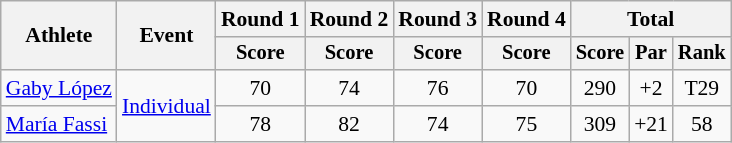<table class=wikitable style=font-size:90%;text-align:center>
<tr>
<th rowspan=2>Athlete</th>
<th rowspan=2>Event</th>
<th>Round 1</th>
<th>Round 2</th>
<th>Round 3</th>
<th>Round 4</th>
<th colspan=3>Total</th>
</tr>
<tr style=font-size:95%>
<th>Score</th>
<th>Score</th>
<th>Score</th>
<th>Score</th>
<th>Score</th>
<th>Par</th>
<th>Rank</th>
</tr>
<tr>
<td align=left><a href='#'>Gaby López</a></td>
<td align=left rowspan=2><a href='#'>Individual</a></td>
<td>70</td>
<td>74</td>
<td>76</td>
<td>70</td>
<td>290</td>
<td align=center>+2</td>
<td>T29</td>
</tr>
<tr>
<td align=left><a href='#'>María Fassi</a></td>
<td>78</td>
<td>82</td>
<td>74</td>
<td>75</td>
<td>309</td>
<td align=center>+21</td>
<td>58</td>
</tr>
</table>
